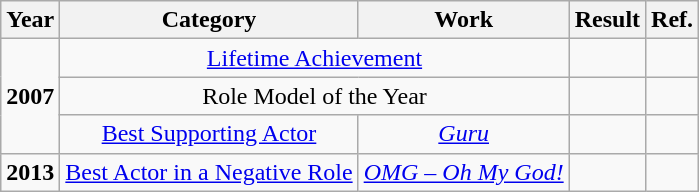<table class= "wikitable" style="text-align:center;">
<tr>
<th>Year</th>
<th>Category</th>
<th>Work</th>
<th>Result</th>
<th>Ref.</th>
</tr>
<tr>
<td rowspan="3"><strong> 2007 </strong></td>
<td colspan=2><a href='#'>Lifetime Achievement</a></td>
<td></td>
<td></td>
</tr>
<tr>
<td colspan=2>Role Model of the Year</td>
<td></td>
<td></td>
</tr>
<tr>
<td><a href='#'>Best Supporting Actor</a></td>
<td><em><a href='#'>Guru</a></em></td>
<td></td>
<td></td>
</tr>
<tr>
<td><strong>2013</strong></td>
<td><a href='#'>Best Actor in a Negative Role</a></td>
<td><em><a href='#'>OMG – Oh My God!</a></em></td>
<td></td>
<td></td>
</tr>
</table>
